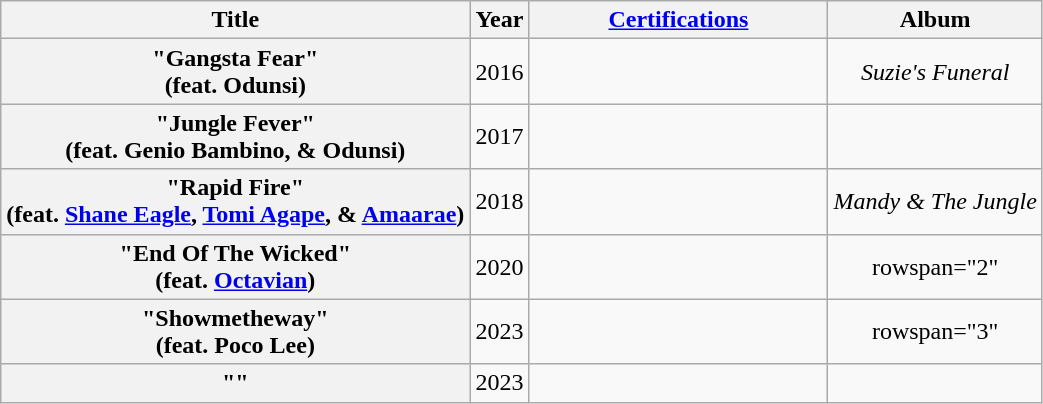<table class="wikitable plainrowheaders" style="text-align:center;">
<tr>
<th scope="col" rowspan="1">Title</th>
<th scope="col" rowspan="1">Year</th>
<th scope="col" rowspan="1" style="width:12em;"><a href='#'>Certifications</a></th>
<th scope="col" rowspan="1">Album</th>
</tr>
<tr>
<th scope="row">"Gangsta Fear"<br>(feat. Odunsi)</th>
<td>2016</td>
<td></td>
<td><em>Suzie's Funeral</em></td>
</tr>
<tr>
<th scope="row">"Jungle Fever"<br>(feat. Genio Bambino, & Odunsi)</th>
<td rowspan="1">2017</td>
<td></td>
<td><em></em></td>
</tr>
<tr>
<th scope="row">"Rapid Fire"<br>(feat. <a href='#'>Shane Eagle</a>, <a href='#'>Tomi Agape</a>, & <a href='#'>Amaarae</a>)</th>
<td>2018</td>
<td></td>
<td><em>Mandy & The Jungle</em></td>
</tr>
<tr>
<th scope="row">"End Of The Wicked"<br>(feat. <a href='#'>Octavian</a>)</th>
<td>2020</td>
<td></td>
<td>rowspan="2" </td>
</tr>
<tr>
<th scope="row">"Showmetheway"<br>(feat. Poco Lee)</th>
<td>2023</td>
<td></td>
<td>rowspan="3"  </td>
</tr>
<tr>
<th scope="row">""<br></th>
<td>2023</td>
<td></td>
</tr>
</table>
